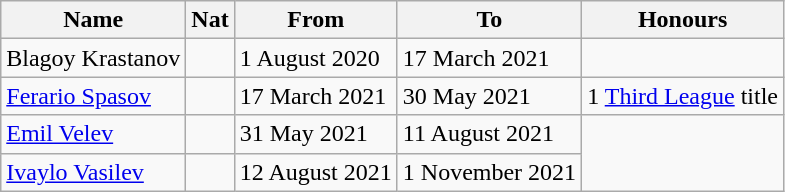<table class="wikitable">
<tr>
<th>Name</th>
<th>Nat</th>
<th>From</th>
<th>To</th>
<th>Honours</th>
</tr>
<tr>
<td>Blagoy Krastanov</td>
<td></td>
<td>1 August 2020</td>
<td>17 March 2021</td>
<td></td>
</tr>
<tr>
<td><a href='#'>Ferario Spasov</a></td>
<td></td>
<td>17 March 2021</td>
<td>30 May 2021</td>
<td>1 <a href='#'>Third League</a> title</td>
</tr>
<tr>
<td><a href='#'>Emil Velev</a></td>
<td></td>
<td>31 May 2021</td>
<td>11 August 2021</td>
</tr>
<tr>
<td><a href='#'>Ivaylo Vasilev</a></td>
<td></td>
<td>12 August 2021</td>
<td>1 November 2021</td>
</tr>
</table>
